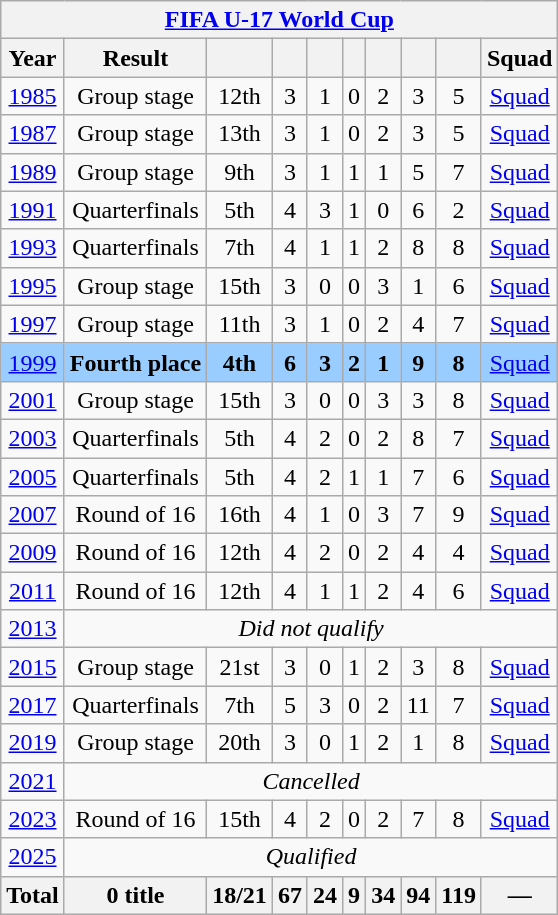<table class="wikitable" style="text-align: center;font-size:100%;">
<tr>
<th colspan="11"><a href='#'>FIFA U-17 World Cup</a></th>
</tr>
<tr>
<th>Year</th>
<th>Result</th>
<th></th>
<th></th>
<th></th>
<th></th>
<th></th>
<th></th>
<th></th>
<th>Squad</th>
</tr>
<tr>
<td> <a href='#'>1985</a></td>
<td>Group stage</td>
<td>12th</td>
<td>3</td>
<td>1</td>
<td>0</td>
<td>2</td>
<td>3</td>
<td>5</td>
<td><a href='#'>Squad</a></td>
</tr>
<tr>
<td> <a href='#'>1987</a></td>
<td>Group stage</td>
<td>13th</td>
<td>3</td>
<td>1</td>
<td>0</td>
<td>2</td>
<td>3</td>
<td>5</td>
<td><a href='#'>Squad</a></td>
</tr>
<tr>
<td> <a href='#'>1989</a></td>
<td>Group stage</td>
<td>9th</td>
<td>3</td>
<td>1</td>
<td>1</td>
<td>1</td>
<td>5</td>
<td>7</td>
<td><a href='#'>Squad</a></td>
</tr>
<tr>
<td> <a href='#'>1991</a></td>
<td>Quarterfinals</td>
<td>5th</td>
<td>4</td>
<td>3</td>
<td>1</td>
<td>0</td>
<td>6</td>
<td>2</td>
<td><a href='#'>Squad</a></td>
</tr>
<tr>
<td> <a href='#'>1993</a></td>
<td>Quarterfinals</td>
<td>7th</td>
<td>4</td>
<td>1</td>
<td>1</td>
<td>2</td>
<td>8</td>
<td>8</td>
<td><a href='#'>Squad</a></td>
</tr>
<tr>
<td> <a href='#'>1995</a></td>
<td>Group stage</td>
<td>15th</td>
<td>3</td>
<td>0</td>
<td>0</td>
<td>3</td>
<td>1</td>
<td>6</td>
<td><a href='#'>Squad</a></td>
</tr>
<tr>
<td> <a href='#'>1997</a></td>
<td>Group stage</td>
<td>11th</td>
<td>3</td>
<td>1</td>
<td>0</td>
<td>2</td>
<td>4</td>
<td>7</td>
<td><a href='#'>Squad</a></td>
</tr>
<tr style="background:#9acdff;">
<td> <a href='#'>1999</a></td>
<td><strong>Fourth place</strong></td>
<td><strong>4th</strong></td>
<td><strong>6</strong></td>
<td><strong>3</strong></td>
<td><strong>2</strong></td>
<td><strong>1</strong></td>
<td><strong>9</strong></td>
<td><strong>8</strong></td>
<td><a href='#'>Squad</a></td>
</tr>
<tr>
<td> <a href='#'>2001</a></td>
<td>Group stage</td>
<td>15th</td>
<td>3</td>
<td>0</td>
<td>0</td>
<td>3</td>
<td>3</td>
<td>8</td>
<td><a href='#'>Squad</a></td>
</tr>
<tr>
<td> <a href='#'>2003</a></td>
<td>Quarterfinals</td>
<td>5th</td>
<td>4</td>
<td>2</td>
<td>0</td>
<td>2</td>
<td>8</td>
<td>7</td>
<td><a href='#'>Squad</a></td>
</tr>
<tr>
<td> <a href='#'>2005</a></td>
<td>Quarterfinals</td>
<td>5th</td>
<td>4</td>
<td>2</td>
<td>1</td>
<td>1</td>
<td>7</td>
<td>6</td>
<td><a href='#'>Squad</a></td>
</tr>
<tr>
<td> <a href='#'>2007</a></td>
<td>Round of 16</td>
<td>16th</td>
<td>4</td>
<td>1</td>
<td>0</td>
<td>3</td>
<td>7</td>
<td>9</td>
<td><a href='#'>Squad</a></td>
</tr>
<tr>
<td> <a href='#'>2009</a></td>
<td>Round of 16</td>
<td>12th</td>
<td>4</td>
<td>2</td>
<td>0</td>
<td>2</td>
<td>4</td>
<td>4</td>
<td><a href='#'>Squad</a></td>
</tr>
<tr>
<td> <a href='#'>2011</a></td>
<td>Round of 16</td>
<td>12th</td>
<td>4</td>
<td>1</td>
<td>1</td>
<td>2</td>
<td>4</td>
<td>6</td>
<td><a href='#'>Squad</a></td>
</tr>
<tr>
<td> <a href='#'>2013</a></td>
<td colspan=9><em>Did not qualify</em></td>
</tr>
<tr>
<td> <a href='#'>2015</a></td>
<td>Group stage</td>
<td>21st</td>
<td>3</td>
<td>0</td>
<td>1</td>
<td>2</td>
<td>3</td>
<td>8</td>
<td><a href='#'>Squad</a></td>
</tr>
<tr>
<td> <a href='#'>2017</a></td>
<td>Quarterfinals</td>
<td>7th</td>
<td>5</td>
<td>3</td>
<td>0</td>
<td>2</td>
<td>11</td>
<td>7</td>
<td><a href='#'>Squad</a></td>
</tr>
<tr>
<td> <a href='#'>2019</a></td>
<td>Group stage</td>
<td>20th</td>
<td>3</td>
<td>0</td>
<td>1</td>
<td>2</td>
<td>1</td>
<td>8</td>
<td><a href='#'>Squad</a></td>
</tr>
<tr>
<td> <a href='#'>2021</a></td>
<td colspan=9><em>Cancelled</em></td>
</tr>
<tr>
<td> <a href='#'>2023</a></td>
<td>Round of 16</td>
<td>15th</td>
<td>4</td>
<td>2</td>
<td>0</td>
<td>2</td>
<td>7</td>
<td>8</td>
<td><a href='#'>Squad</a></td>
</tr>
<tr>
<td> <a href='#'>2025</a></td>
<td colspan=9><em>Qualified</em></td>
</tr>
<tr>
<th>Total</th>
<th>0 title</th>
<th>18/21</th>
<th>67</th>
<th>24</th>
<th>9</th>
<th>34</th>
<th>94</th>
<th>119</th>
<th>—</th>
</tr>
</table>
